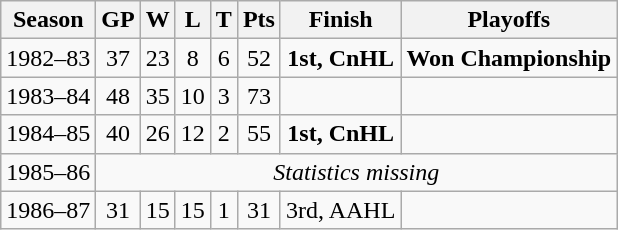<table class="wikitable" style="text-align:center">
<tr>
<th>Season</th>
<th>GP</th>
<th>W</th>
<th>L</th>
<th>T</th>
<th>Pts</th>
<th>Finish</th>
<th>Playoffs</th>
</tr>
<tr>
<td>1982–83</td>
<td>37</td>
<td>23</td>
<td>8</td>
<td>6</td>
<td>52</td>
<td><strong>1st, CnHL</strong></td>
<td><strong>Won Championship</strong></td>
</tr>
<tr>
<td>1983–84</td>
<td>48</td>
<td>35</td>
<td>10</td>
<td>3</td>
<td>73</td>
<td></td>
<td></td>
</tr>
<tr>
<td>1984–85</td>
<td>40</td>
<td>26</td>
<td>12</td>
<td>2</td>
<td>55</td>
<td><strong>1st, CnHL</strong></td>
<td></td>
</tr>
<tr>
<td>1985–86</td>
<td colspan=10><em>Statistics missing</em></td>
</tr>
<tr>
<td>1986–87</td>
<td>31</td>
<td>15</td>
<td>15</td>
<td>1</td>
<td>31</td>
<td>3rd, AAHL</td>
<td></td>
</tr>
</table>
